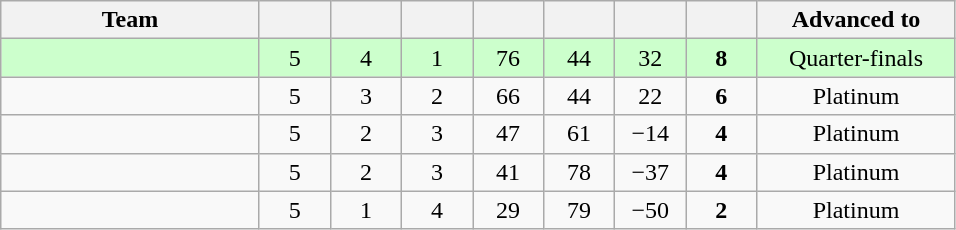<table class="wikitable" style="text-align:center;">
<tr>
<th width=165>Team</th>
<th width=40></th>
<th width=40></th>
<th width=40></th>
<th width=40></th>
<th width=40></th>
<th width=40></th>
<th width=40></th>
<th width=125>Advanced to</th>
</tr>
<tr style="background:#cfc">
<td style="text-align:left;"></td>
<td>5</td>
<td>4</td>
<td>1</td>
<td>76</td>
<td>44</td>
<td>32</td>
<td><strong>8</strong></td>
<td>Quarter-finals</td>
</tr>
<tr style="background:#">
<td style="text-align:left;"></td>
<td>5</td>
<td>3</td>
<td>2</td>
<td>66</td>
<td>44</td>
<td>22</td>
<td><strong>6</strong></td>
<td>Platinum</td>
</tr>
<tr style="background:#">
<td style="text-align:left;"></td>
<td>5</td>
<td>2</td>
<td>3</td>
<td>47</td>
<td>61</td>
<td>−14</td>
<td><strong>4</strong></td>
<td>Platinum</td>
</tr>
<tr style="background:#">
<td style="text-align:left;"></td>
<td>5</td>
<td>2</td>
<td>3</td>
<td>41</td>
<td>78</td>
<td>−37</td>
<td><strong>4</strong></td>
<td>Platinum</td>
</tr>
<tr style="background:#">
<td style="text-align:left;"></td>
<td>5</td>
<td>1</td>
<td>4</td>
<td>29</td>
<td>79</td>
<td>−50</td>
<td><strong>2</strong></td>
<td>Platinum</td>
</tr>
</table>
